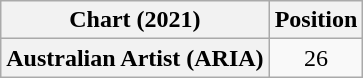<table class="wikitable sortable plainrowheaders" style="text-align:center">
<tr>
<th scope="col">Chart (2021)</th>
<th scope="col">Position</th>
</tr>
<tr>
<th scope="row">Australian Artist (ARIA)</th>
<td>26</td>
</tr>
</table>
